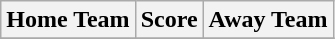<table class="wikitable" style="text-align: center">
<tr>
<th>Home Team</th>
<th>Score</th>
<th>Away Team</th>
</tr>
<tr>
</tr>
</table>
